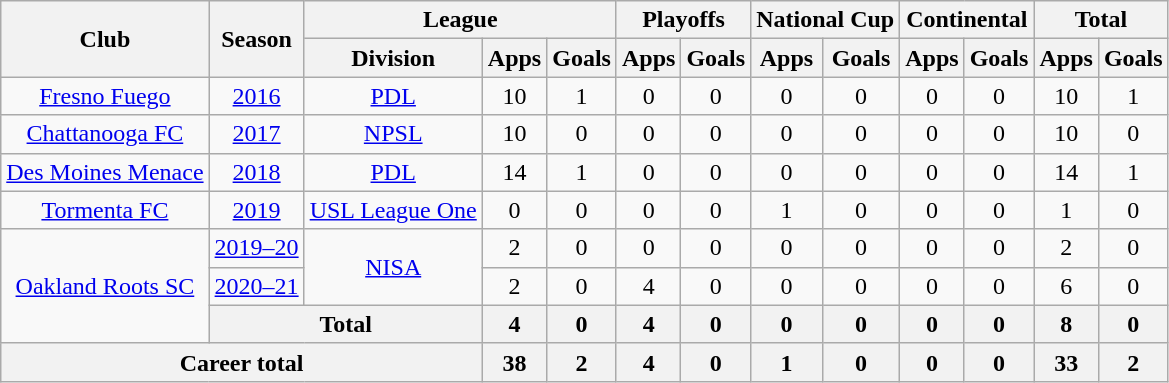<table class="wikitable" style="text-align: center">
<tr>
<th rowspan="2">Club</th>
<th rowspan="2">Season</th>
<th colspan="3">League</th>
<th colspan="2">Playoffs</th>
<th colspan="2">National Cup</th>
<th colspan="2">Continental</th>
<th colspan="2">Total</th>
</tr>
<tr>
<th>Division</th>
<th>Apps</th>
<th>Goals</th>
<th>Apps</th>
<th>Goals</th>
<th>Apps</th>
<th>Goals</th>
<th>Apps</th>
<th>Goals</th>
<th>Apps</th>
<th>Goals</th>
</tr>
<tr>
<td><a href='#'>Fresno Fuego</a></td>
<td><a href='#'>2016</a></td>
<td><a href='#'>PDL</a></td>
<td>10</td>
<td>1</td>
<td>0</td>
<td>0</td>
<td>0</td>
<td>0</td>
<td>0</td>
<td>0</td>
<td>10</td>
<td>1</td>
</tr>
<tr>
<td><a href='#'>Chattanooga FC</a></td>
<td><a href='#'>2017</a></td>
<td><a href='#'>NPSL</a></td>
<td>10</td>
<td>0</td>
<td>0</td>
<td>0</td>
<td>0</td>
<td>0</td>
<td>0</td>
<td>0</td>
<td>10</td>
<td>0</td>
</tr>
<tr>
<td><a href='#'>Des Moines Menace</a></td>
<td><a href='#'>2018</a></td>
<td><a href='#'>PDL</a></td>
<td>14</td>
<td>1</td>
<td>0</td>
<td>0</td>
<td>0</td>
<td>0</td>
<td>0</td>
<td>0</td>
<td>14</td>
<td>1</td>
</tr>
<tr>
<td><a href='#'>Tormenta FC</a></td>
<td><a href='#'>2019</a></td>
<td><a href='#'>USL League One</a></td>
<td>0</td>
<td>0</td>
<td>0</td>
<td>0</td>
<td>1</td>
<td>0</td>
<td>0</td>
<td>0</td>
<td>1</td>
<td>0</td>
</tr>
<tr>
<td rowspan="3"><a href='#'>Oakland Roots SC</a></td>
<td><a href='#'>2019–20</a></td>
<td rowspan="2"><a href='#'>NISA</a></td>
<td>2</td>
<td>0</td>
<td>0</td>
<td>0</td>
<td>0</td>
<td>0</td>
<td>0</td>
<td>0</td>
<td>2</td>
<td>0</td>
</tr>
<tr>
<td><a href='#'>2020–21</a></td>
<td>2</td>
<td>0</td>
<td>4</td>
<td>0</td>
<td>0</td>
<td>0</td>
<td>0</td>
<td>0</td>
<td>6</td>
<td>0</td>
</tr>
<tr>
<th colspan=2>Total</th>
<th>4</th>
<th>0</th>
<th>4</th>
<th>0</th>
<th>0</th>
<th>0</th>
<th>0</th>
<th>0</th>
<th>8</th>
<th>0</th>
</tr>
<tr>
<th colspan=3>Career total</th>
<th>38</th>
<th>2</th>
<th>4</th>
<th>0</th>
<th>1</th>
<th>0</th>
<th>0</th>
<th>0</th>
<th>33</th>
<th>2</th>
</tr>
</table>
